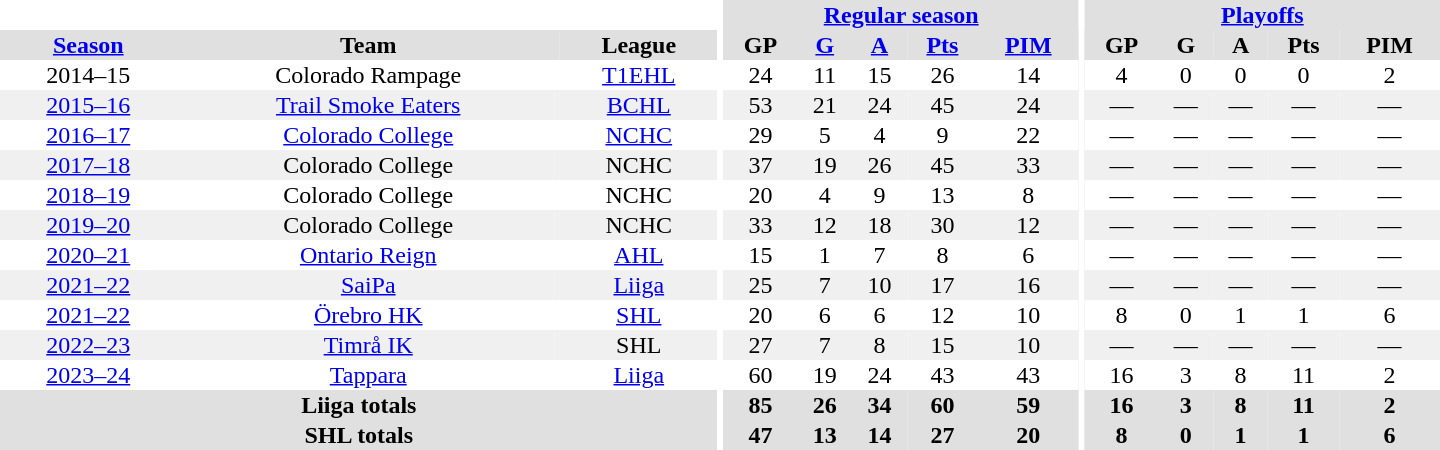<table border="0" cellpadding="1" cellspacing="0" style="text-align:center; width:60em">
<tr bgcolor="#e0e0e0">
<th colspan="3" bgcolor="#ffffff"></th>
<th rowspan="100" bgcolor="#ffffff"></th>
<th colspan="5"><a href='#'>Regular season</a></th>
<th rowspan="100" bgcolor="#ffffff"></th>
<th colspan="5"><a href='#'>Playoffs</a></th>
</tr>
<tr bgcolor="#e0e0e0">
<th><a href='#'>Season</a></th>
<th>Team</th>
<th>League</th>
<th>GP</th>
<th><a href='#'>G</a></th>
<th><a href='#'>A</a></th>
<th><a href='#'>Pts</a></th>
<th><a href='#'>PIM</a></th>
<th>GP</th>
<th>G</th>
<th>A</th>
<th>Pts</th>
<th>PIM</th>
</tr>
<tr>
<td>2014–15</td>
<td>Colorado Rampage</td>
<td><a href='#'>T1EHL</a></td>
<td>24</td>
<td>11</td>
<td>15</td>
<td>26</td>
<td>14</td>
<td>4</td>
<td>0</td>
<td>0</td>
<td>0</td>
<td>2</td>
</tr>
<tr bgcolor="#f0f0f0">
<td><a href='#'>2015–16</a></td>
<td><a href='#'>Trail Smoke Eaters</a></td>
<td><a href='#'>BCHL</a></td>
<td>53</td>
<td>21</td>
<td>24</td>
<td>45</td>
<td>24</td>
<td>—</td>
<td>—</td>
<td>—</td>
<td>—</td>
<td>—</td>
</tr>
<tr>
<td><a href='#'>2016–17</a></td>
<td><a href='#'>Colorado College</a></td>
<td><a href='#'>NCHC</a></td>
<td>29</td>
<td>5</td>
<td>4</td>
<td>9</td>
<td>22</td>
<td>—</td>
<td>—</td>
<td>—</td>
<td>—</td>
<td>—</td>
</tr>
<tr bgcolor="#f0f0f0">
<td><a href='#'>2017–18</a></td>
<td>Colorado College</td>
<td>NCHC</td>
<td>37</td>
<td>19</td>
<td>26</td>
<td>45</td>
<td>33</td>
<td>—</td>
<td>—</td>
<td>—</td>
<td>—</td>
<td>—</td>
</tr>
<tr>
<td><a href='#'>2018–19</a></td>
<td>Colorado College</td>
<td>NCHC</td>
<td>20</td>
<td>4</td>
<td>9</td>
<td>13</td>
<td>8</td>
<td>—</td>
<td>—</td>
<td>—</td>
<td>—</td>
<td>—</td>
</tr>
<tr bgcolor="#f0f0f0">
<td><a href='#'>2019–20</a></td>
<td>Colorado College</td>
<td>NCHC</td>
<td>33</td>
<td>12</td>
<td>18</td>
<td>30</td>
<td>12</td>
<td>—</td>
<td>—</td>
<td>—</td>
<td>—</td>
<td>—</td>
</tr>
<tr>
<td><a href='#'>2020–21</a></td>
<td><a href='#'>Ontario Reign</a></td>
<td><a href='#'>AHL</a></td>
<td>15</td>
<td>1</td>
<td>7</td>
<td>8</td>
<td>6</td>
<td>—</td>
<td>—</td>
<td>—</td>
<td>—</td>
<td>—</td>
</tr>
<tr bgcolor="#f0f0f0">
<td><a href='#'>2021–22</a></td>
<td><a href='#'>SaiPa</a></td>
<td><a href='#'>Liiga</a></td>
<td>25</td>
<td>7</td>
<td>10</td>
<td>17</td>
<td>16</td>
<td>—</td>
<td>—</td>
<td>—</td>
<td>—</td>
<td>—</td>
</tr>
<tr>
<td><a href='#'>2021–22</a></td>
<td><a href='#'>Örebro HK</a></td>
<td><a href='#'>SHL</a></td>
<td>20</td>
<td>6</td>
<td>6</td>
<td>12</td>
<td>10</td>
<td>8</td>
<td>0</td>
<td>1</td>
<td>1</td>
<td>6</td>
</tr>
<tr bgcolor="#f0f0f0">
<td><a href='#'>2022–23</a></td>
<td><a href='#'>Timrå IK</a></td>
<td>SHL</td>
<td>27</td>
<td>7</td>
<td>8</td>
<td>15</td>
<td>10</td>
<td>—</td>
<td>—</td>
<td>—</td>
<td>—</td>
<td>—</td>
</tr>
<tr>
<td><a href='#'>2023–24</a></td>
<td><a href='#'>Tappara</a></td>
<td><a href='#'>Liiga</a></td>
<td>60</td>
<td>19</td>
<td>24</td>
<td>43</td>
<td>43</td>
<td>16</td>
<td>3</td>
<td>8</td>
<td>11</td>
<td>2</td>
</tr>
<tr bgcolor="#e0e0e0">
<th colspan="3">Liiga totals</th>
<th>85</th>
<th>26</th>
<th>34</th>
<th>60</th>
<th>59</th>
<th>16</th>
<th>3</th>
<th>8</th>
<th>11</th>
<th>2</th>
</tr>
<tr bgcolor="#e0e0e0">
<th colspan="3">SHL totals</th>
<th>47</th>
<th>13</th>
<th>14</th>
<th>27</th>
<th>20</th>
<th>8</th>
<th>0</th>
<th>1</th>
<th>1</th>
<th>6</th>
</tr>
</table>
